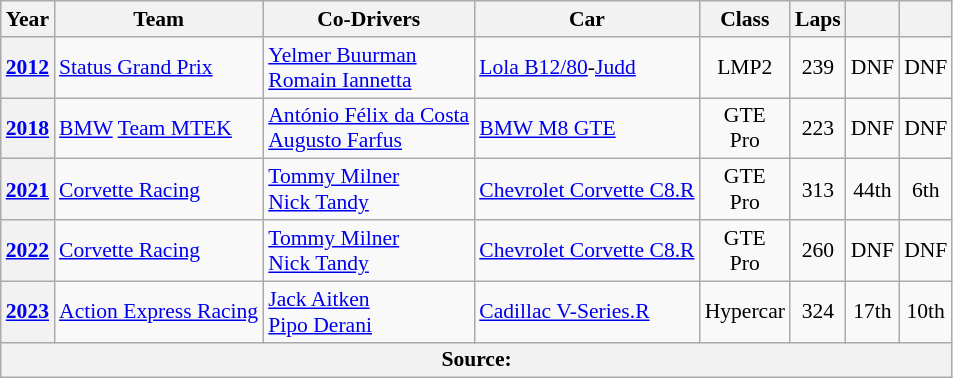<table class="wikitable" style="text-align:center; font-size:90%">
<tr>
<th>Year</th>
<th>Team</th>
<th>Co-Drivers</th>
<th>Car</th>
<th>Class</th>
<th>Laps</th>
<th></th>
<th></th>
</tr>
<tr>
<th><a href='#'>2012</a></th>
<td align="left" nowrap> <a href='#'>Status Grand Prix</a></td>
<td align="left" nowrap> <a href='#'>Yelmer Buurman</a><br> <a href='#'>Romain Iannetta</a></td>
<td align="left" nowrap><a href='#'>Lola B12/80</a>-<a href='#'>Judd</a></td>
<td>LMP2</td>
<td>239</td>
<td>DNF</td>
<td>DNF</td>
</tr>
<tr>
<th><a href='#'>2018</a></th>
<td align="left" nowrap> <a href='#'>BMW</a> <a href='#'>Team MTEK</a></td>
<td align="left" nowrap> <a href='#'>António Félix da Costa</a><br> <a href='#'>Augusto Farfus</a></td>
<td align="left" nowrap><a href='#'>BMW M8 GTE</a></td>
<td>GTE<br>Pro</td>
<td>223</td>
<td>DNF</td>
<td>DNF</td>
</tr>
<tr>
<th><a href='#'>2021</a></th>
<td align="left" nowrap> <a href='#'>Corvette Racing</a></td>
<td align="left" nowrap> <a href='#'>Tommy Milner</a><br> <a href='#'>Nick Tandy</a></td>
<td align="left" nowrap><a href='#'>Chevrolet Corvette C8.R</a></td>
<td>GTE<br>Pro</td>
<td>313</td>
<td>44th</td>
<td>6th</td>
</tr>
<tr>
<th><a href='#'>2022</a></th>
<td align="left" nowrap> <a href='#'>Corvette Racing</a></td>
<td align="left" nowrap> <a href='#'>Tommy Milner</a><br> <a href='#'>Nick Tandy</a></td>
<td align="left" nowrap><a href='#'>Chevrolet Corvette C8.R</a></td>
<td>GTE<br>Pro</td>
<td>260</td>
<td>DNF</td>
<td>DNF</td>
</tr>
<tr>
<th><a href='#'>2023</a></th>
<td align="left" nowrap> <a href='#'>Action Express Racing</a></td>
<td align="left" nowrap> <a href='#'>Jack Aitken</a><br> <a href='#'>Pipo Derani</a></td>
<td align="left" nowrap><a href='#'>Cadillac V-Series.R</a></td>
<td>Hypercar</td>
<td>324</td>
<td>17th</td>
<td>10th</td>
</tr>
<tr>
<th colspan="8">Source:</th>
</tr>
</table>
